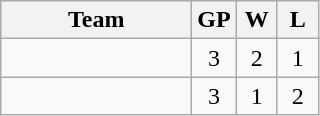<table class="wikitable" style="text-align:center">
<tr>
<th width="120">Team</th>
<th width="20">GP</th>
<th width="20">W</th>
<th width="20">L</th>
</tr>
<tr>
<td align=left></td>
<td>3</td>
<td>2</td>
<td>1</td>
</tr>
<tr>
<td align=left></td>
<td>3</td>
<td>1</td>
<td>2</td>
</tr>
</table>
